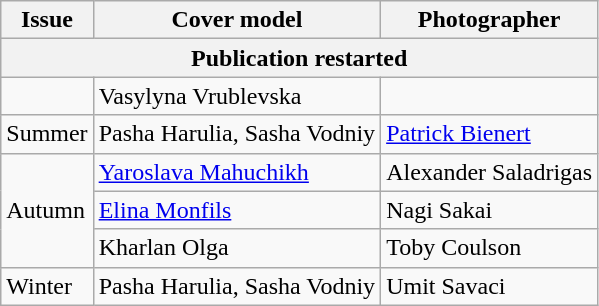<table class="sortable wikitable">
<tr>
<th>Issue</th>
<th>Cover model</th>
<th>Photographer</th>
</tr>
<tr>
<th colspan="3">Publication restarted</th>
</tr>
<tr>
<td April></td>
<td>Vasylyna Vrublevska</td>
</tr>
<tr>
<td>Summer</td>
<td>Pasha Harulia, Sasha Vodniy</td>
<td><a href='#'>Patrick Bienert</a></td>
</tr>
<tr>
<td rowspan="3">Autumn</td>
<td><a href='#'>Yaroslava Mahuchikh</a></td>
<td>Alexander Saladrigas</td>
</tr>
<tr>
<td><a href='#'>Elina Monfils</a></td>
<td>Nagi Sakai</td>
</tr>
<tr>
<td>Kharlan Olga</td>
<td>Toby Coulson</td>
</tr>
<tr>
<td>Winter</td>
<td>Pasha Harulia, Sasha Vodniy</td>
<td>Umit Savaci</td>
</tr>
</table>
